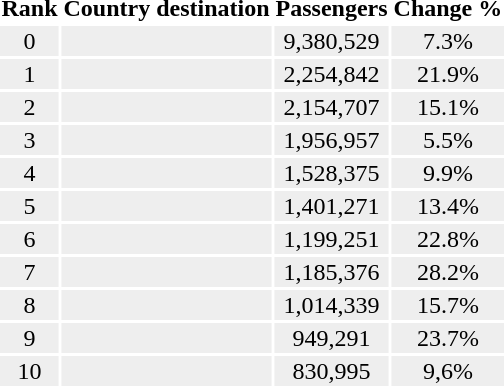<table class="toccolours sortable" style="text-align:center;">
<tr>
<th>Rank</th>
<th>Country destination</th>
<th>Passengers</th>
<th data-sort-type="number">Change %</th>
</tr>
<tr style="background:#eee;">
<td>0</td>
<td align=left></td>
<td>9,380,529</td>
<td>7.3%</td>
</tr>
<tr style="background:#eee;">
<td>1</td>
<td align=left></td>
<td>2,254,842</td>
<td>21.9%</td>
</tr>
<tr style="background:#eee;">
<td>2</td>
<td align=left></td>
<td>2,154,707</td>
<td>15.1%</td>
</tr>
<tr style="background:#eee;">
<td>3</td>
<td align=left></td>
<td>1,956,957</td>
<td>5.5%</td>
</tr>
<tr style="background:#eee;">
<td>4</td>
<td align=left></td>
<td>1,528,375</td>
<td>9.9%</td>
</tr>
<tr style="background:#eee;">
<td>5</td>
<td align=left></td>
<td>1,401,271</td>
<td>13.4%</td>
</tr>
<tr style="background:#eee;">
<td>6</td>
<td align=left></td>
<td>1,199,251</td>
<td>22.8%</td>
</tr>
<tr style="background:#eee;">
<td>7</td>
<td align=left></td>
<td>1,185,376</td>
<td>28.2%</td>
</tr>
<tr style="background:#eee;">
<td>8</td>
<td align=left></td>
<td>1,014,339</td>
<td>15.7%</td>
</tr>
<tr style="background:#eee;">
<td>9</td>
<td align=left></td>
<td>949,291</td>
<td>23.7%</td>
</tr>
<tr style="background:#eee;">
<td>10</td>
<td align=left></td>
<td>830,995</td>
<td>9,6%</td>
</tr>
<tr style="background:#eee;">
</tr>
</table>
